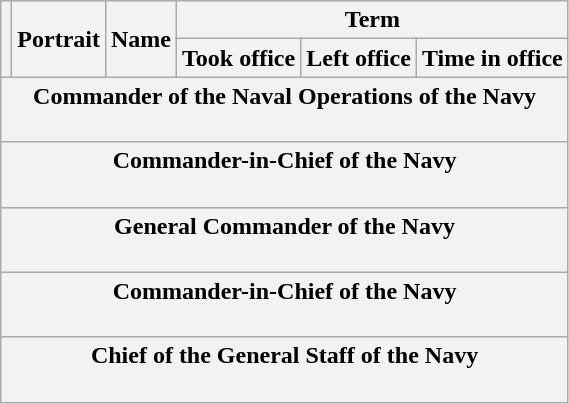<table class="wikitable" style="text-align:center;">
<tr>
<th rowspan=2></th>
<th rowspan=2>Portrait</th>
<th rowspan=2>Name<br></th>
<th colspan=3>Term</th>
</tr>
<tr>
<th>Took office</th>
<th>Left office</th>
<th>Time in office</th>
</tr>
<tr style="text-align:center;">
<th colspan=9>Commander of the Naval Operations of the Navy<br><br>




</th>
</tr>
<tr style="text-align:center;">
<th colspan=9>Commander-in-Chief of the Navy<br><br>

</th>
</tr>
<tr style="text-align:center;">
<th colspan=9>General Commander of the Navy<br><br></th>
</tr>
<tr style="text-align:center;">
<th colspan=9>Commander-in-Chief of the Navy<br><br>


</th>
</tr>
<tr style="text-align:center;">
<th colspan=9>Chief of the General Staff of the Navy<br><br>












</th>
</tr>
</table>
